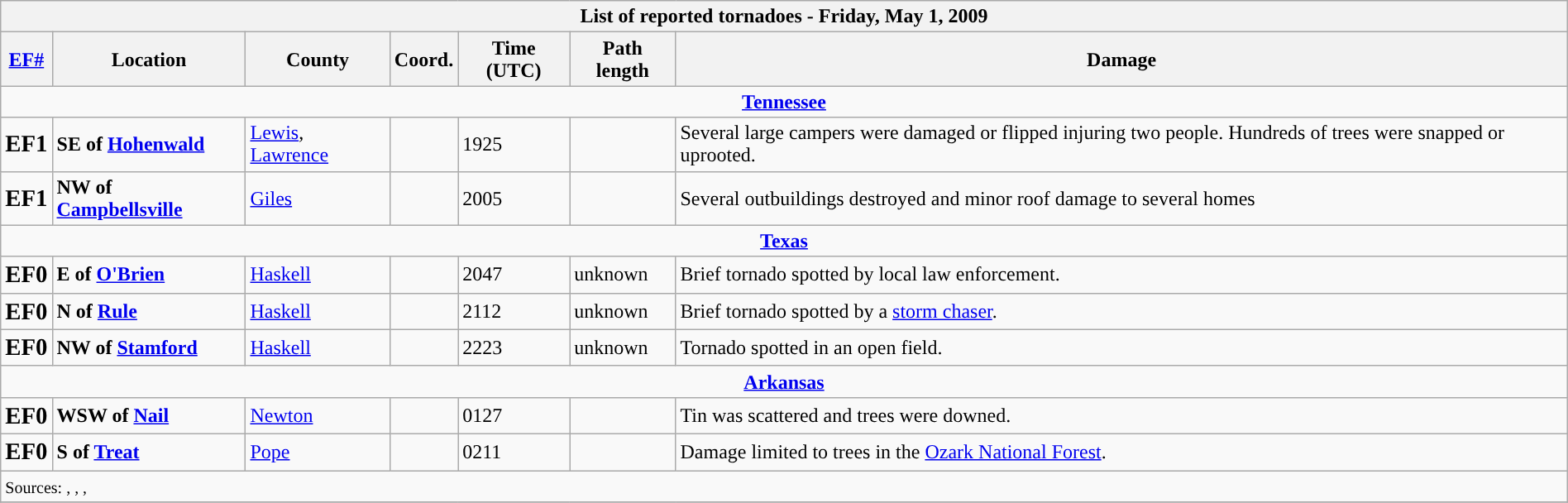<table class="wikitable collapsible" width="100%">
<tr>
<th colspan="7">List of reported tornadoes - Friday, May 1, 2009</th>
</tr>
<tr>
<th><a href='#'>EF#</a></th>
<th>Location</th>
<th>County</th>
<th>Coord.</th>
<th>Time (UTC)</th>
<th>Path length</th>
<th>Damage</th>
</tr>
<tr>
<td colspan="7" align=center><strong><a href='#'>Tennessee</a></strong></td>
</tr>
<tr>
<td><big><strong>EF1</strong></big></td>
<td><strong>SE of <a href='#'>Hohenwald</a></strong></td>
<td><a href='#'>Lewis</a>, <a href='#'>Lawrence</a></td>
<td></td>
<td>1925</td>
<td></td>
<td>Several large campers were damaged or flipped injuring two people. Hundreds of trees were snapped or uprooted.</td>
</tr>
<tr>
<td><big><strong>EF1</strong></big></td>
<td><strong>NW of <a href='#'>Campbellsville</a></strong></td>
<td><a href='#'>Giles</a></td>
<td></td>
<td>2005</td>
<td></td>
<td>Several outbuildings destroyed and minor roof damage to several homes</td>
</tr>
<tr>
<td colspan="7" align=center><strong><a href='#'>Texas</a></strong></td>
</tr>
<tr>
<td><big><strong>EF0</strong></big></td>
<td><strong>E of <a href='#'>O'Brien</a></strong></td>
<td><a href='#'>Haskell</a></td>
<td></td>
<td>2047</td>
<td>unknown</td>
<td>Brief tornado spotted by local law enforcement.</td>
</tr>
<tr>
<td><big><strong>EF0</strong></big></td>
<td><strong>N of <a href='#'>Rule</a></strong></td>
<td><a href='#'>Haskell</a></td>
<td></td>
<td>2112</td>
<td>unknown</td>
<td>Brief tornado spotted by a <a href='#'>storm chaser</a>.</td>
</tr>
<tr>
<td><big><strong>EF0</strong></big></td>
<td><strong>NW of <a href='#'>Stamford</a></strong></td>
<td><a href='#'>Haskell</a></td>
<td></td>
<td>2223</td>
<td>unknown</td>
<td>Tornado spotted in an open field.</td>
</tr>
<tr>
<td colspan="7" align=center><strong><a href='#'>Arkansas</a></strong></td>
</tr>
<tr>
<td><big><strong>EF0</strong></big></td>
<td><strong>WSW of <a href='#'>Nail</a></strong></td>
<td><a href='#'>Newton</a></td>
<td></td>
<td>0127</td>
<td></td>
<td>Tin was scattered and trees were downed.</td>
</tr>
<tr>
<td><big><strong>EF0</strong></big></td>
<td><strong>S of <a href='#'>Treat</a></strong></td>
<td><a href='#'>Pope</a></td>
<td></td>
<td>0211</td>
<td></td>
<td>Damage limited to trees in the <a href='#'>Ozark National Forest</a>.</td>
</tr>
<tr>
<td colspan="7"><small>Sources: , , , </small></td>
</tr>
<tr>
</tr>
</table>
